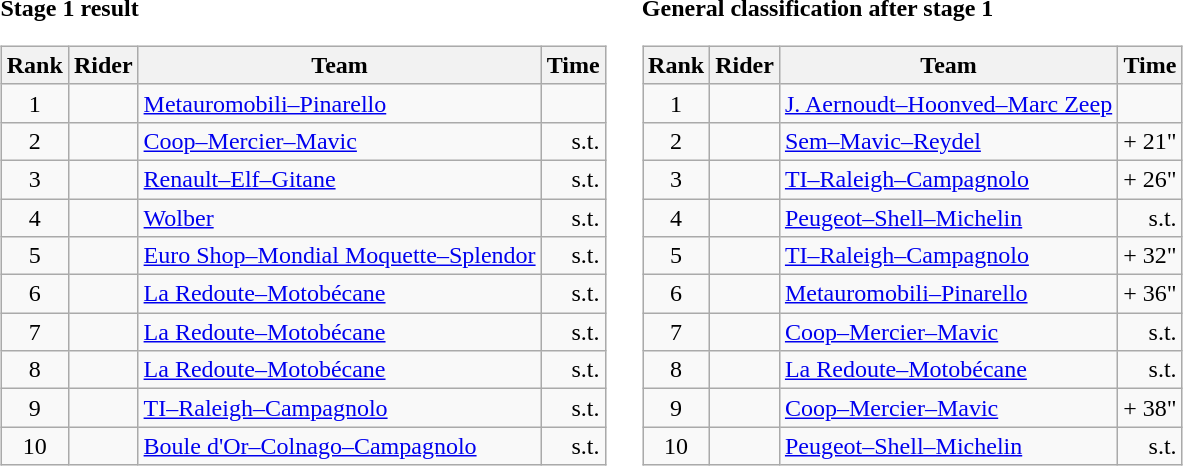<table>
<tr>
<td><strong>Stage 1 result</strong><br><table class="wikitable">
<tr>
<th scope="col">Rank</th>
<th scope="col">Rider</th>
<th scope="col">Team</th>
<th scope="col">Time</th>
</tr>
<tr>
<td style="text-align:center;">1</td>
<td></td>
<td><a href='#'>Metauromobili–Pinarello</a></td>
<td style="text-align:right;"></td>
</tr>
<tr>
<td style="text-align:center;">2</td>
<td></td>
<td><a href='#'>Coop–Mercier–Mavic</a></td>
<td style="text-align:right;">s.t.</td>
</tr>
<tr>
<td style="text-align:center;">3</td>
<td></td>
<td><a href='#'>Renault–Elf–Gitane</a></td>
<td style="text-align:right;">s.t.</td>
</tr>
<tr>
<td style="text-align:center;">4</td>
<td></td>
<td><a href='#'>Wolber</a></td>
<td style="text-align:right;">s.t.</td>
</tr>
<tr>
<td style="text-align:center;">5</td>
<td></td>
<td><a href='#'>Euro Shop–Mondial Moquette–Splendor</a></td>
<td style="text-align:right;">s.t.</td>
</tr>
<tr>
<td style="text-align:center;">6</td>
<td></td>
<td><a href='#'>La Redoute–Motobécane</a></td>
<td style="text-align:right;">s.t.</td>
</tr>
<tr>
<td style="text-align:center;">7</td>
<td></td>
<td><a href='#'>La Redoute–Motobécane</a></td>
<td style="text-align:right;">s.t.</td>
</tr>
<tr>
<td style="text-align:center;">8</td>
<td></td>
<td><a href='#'>La Redoute–Motobécane</a></td>
<td style="text-align:right;">s.t.</td>
</tr>
<tr>
<td style="text-align:center;">9</td>
<td></td>
<td><a href='#'>TI–Raleigh–Campagnolo</a></td>
<td style="text-align:right;">s.t.</td>
</tr>
<tr>
<td style="text-align:center;">10</td>
<td></td>
<td><a href='#'>Boule d'Or–Colnago–Campagnolo</a></td>
<td style="text-align:right;">s.t.</td>
</tr>
</table>
</td>
<td></td>
<td><strong>General classification after stage 1</strong><br><table class="wikitable">
<tr>
<th scope="col">Rank</th>
<th scope="col">Rider</th>
<th scope="col">Team</th>
<th scope="col">Time</th>
</tr>
<tr>
<td style="text-align:center;">1</td>
<td> </td>
<td><a href='#'>J. Aernoudt–Hoonved–Marc Zeep</a></td>
<td style="text-align:right;"></td>
</tr>
<tr>
<td style="text-align:center;">2</td>
<td></td>
<td><a href='#'>Sem–Mavic–Reydel</a></td>
<td style="text-align:right;">+ 21"</td>
</tr>
<tr>
<td style="text-align:center;">3</td>
<td></td>
<td><a href='#'>TI–Raleigh–Campagnolo</a></td>
<td style="text-align:right;">+ 26"</td>
</tr>
<tr>
<td style="text-align:center;">4</td>
<td></td>
<td><a href='#'>Peugeot–Shell–Michelin</a></td>
<td style="text-align:right;">s.t.</td>
</tr>
<tr>
<td style="text-align:center;">5</td>
<td></td>
<td><a href='#'>TI–Raleigh–Campagnolo</a></td>
<td style="text-align:right;">+ 32"</td>
</tr>
<tr>
<td style="text-align:center;">6</td>
<td></td>
<td><a href='#'>Metauromobili–Pinarello</a></td>
<td style="text-align:right;">+ 36"</td>
</tr>
<tr>
<td style="text-align:center;">7</td>
<td></td>
<td><a href='#'>Coop–Mercier–Mavic</a></td>
<td style="text-align:right;">s.t.</td>
</tr>
<tr>
<td style="text-align:center;">8</td>
<td></td>
<td><a href='#'>La Redoute–Motobécane</a></td>
<td style="text-align:right;">s.t.</td>
</tr>
<tr>
<td style="text-align:center;">9</td>
<td></td>
<td><a href='#'>Coop–Mercier–Mavic</a></td>
<td style="text-align:right;">+ 38"</td>
</tr>
<tr>
<td style="text-align:center;">10</td>
<td></td>
<td><a href='#'>Peugeot–Shell–Michelin</a></td>
<td style="text-align:right;">s.t.</td>
</tr>
</table>
</td>
</tr>
</table>
